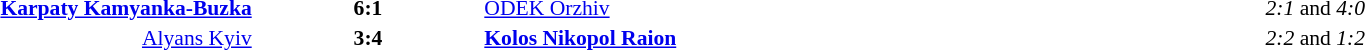<table width=100% cellspacing=1>
<tr>
<th width=20%></th>
<th width=12%></th>
<th width=20%></th>
<th></th>
</tr>
<tr style=font-size:90%>
<td align=right><strong><a href='#'>Karpaty Kamyanka-Buzka</a></strong></td>
<td align=center><strong>6:1</strong></td>
<td><a href='#'>ODEK Orzhiv</a></td>
<td align=center><em>2:1</em> and <em>4:0</em></td>
</tr>
<tr style=font-size:90%>
<td align=right><a href='#'>Alyans Kyiv</a></td>
<td align=center><strong>3:4</strong></td>
<td><strong><a href='#'>Kolos Nikopol Raion</a></strong></td>
<td align=center><em>2:2</em> and <em>1:2</em></td>
</tr>
</table>
